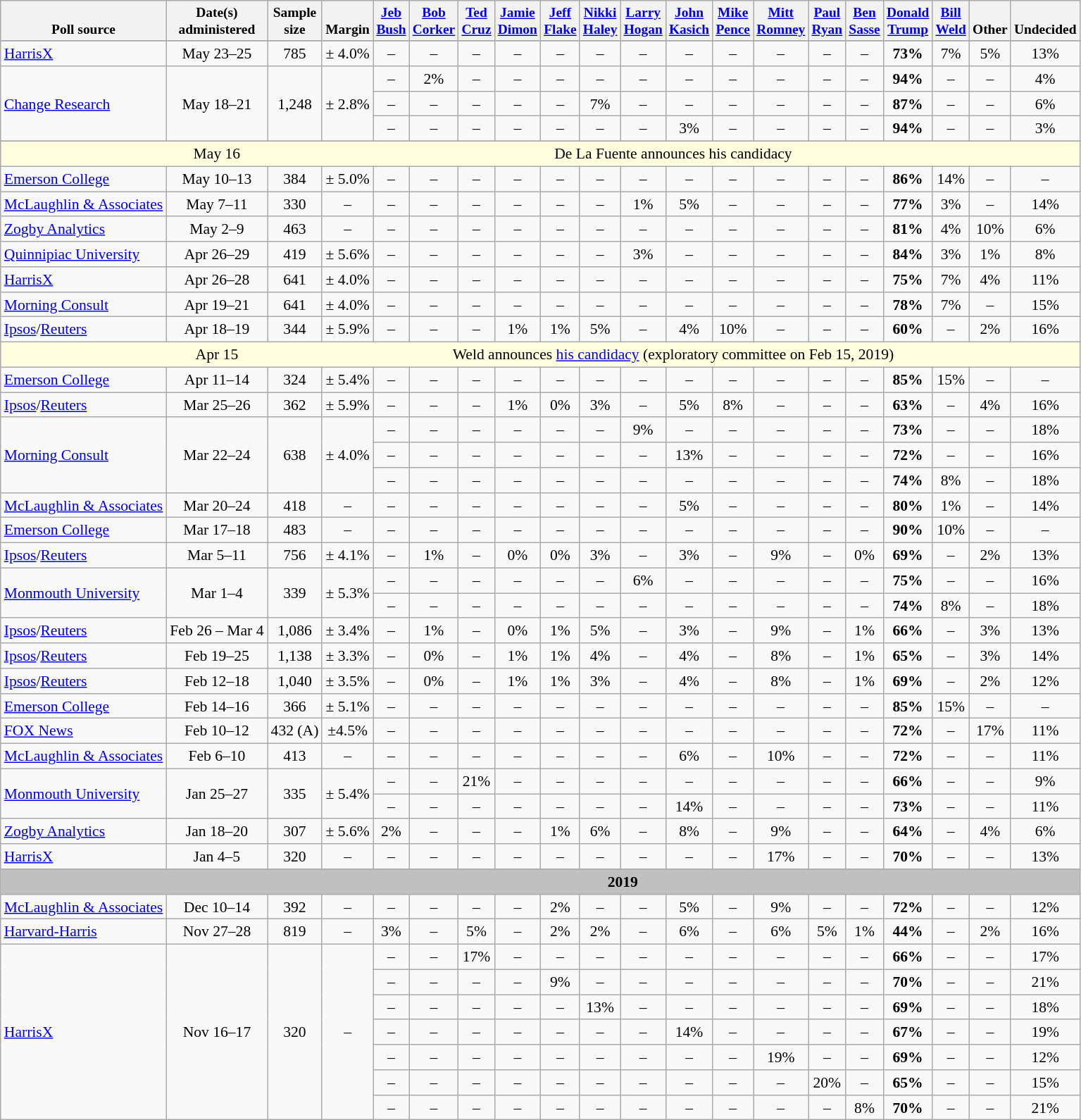<table class="wikitable" style="font-size:90%;text-align:center;">
<tr valign=bottom style="font-size:90%;">
<th>Poll source</th>
<th>Date(s)<br>administered</th>
<th>Sample<br>size</th>
<th>Margin<br></th>
<th><a href='#'>Jeb<br>Bush</a></th>
<th><a href='#'>Bob<br>Corker</a></th>
<th><a href='#'>Ted<br>Cruz</a></th>
<th><a href='#'>Jamie<br>Dimon</a></th>
<th><a href='#'>Jeff<br>Flake</a></th>
<th><a href='#'>Nikki<br>Haley</a></th>
<th><a href='#'>Larry<br>Hogan</a></th>
<th><a href='#'>John<br>Kasich</a></th>
<th><a href='#'>Mike<br>Pence</a></th>
<th><a href='#'>Mitt<br>Romney</a></th>
<th><a href='#'>Paul<br>Ryan</a></th>
<th><a href='#'>Ben<br>Sasse</a></th>
<th><a href='#'>Donald<br>Trump</a></th>
<th><a href='#'>Bill<br>Weld</a></th>
<th>Other</th>
<th>Undecided</th>
</tr>
<tr>
</tr>
<tr>
<td style="text-align:left;"><a href='#'>HarrisX</a></td>
<td>May 23–25</td>
<td>785</td>
<td>± 4.0%</td>
<td>–</td>
<td>–</td>
<td>–</td>
<td>–</td>
<td>–</td>
<td>–</td>
<td>–</td>
<td>–</td>
<td>–</td>
<td>–</td>
<td>–</td>
<td>–</td>
<td><strong>73%</strong></td>
<td>7%</td>
<td>5%</td>
<td>13%</td>
</tr>
<tr>
<td rowspan="3" style="text-align:left;"><a href='#'>Change Research</a></td>
<td rowspan="3">May 18–21</td>
<td rowspan="3">1,248</td>
<td rowspan="3">± 2.8%</td>
<td>–</td>
<td>2%</td>
<td>–</td>
<td>–</td>
<td>–</td>
<td>–</td>
<td>–</td>
<td>–</td>
<td>–</td>
<td>–</td>
<td>–</td>
<td>–</td>
<td><strong>94%</strong></td>
<td>–</td>
<td>–</td>
<td>4%</td>
</tr>
<tr>
<td>–</td>
<td>–</td>
<td>–</td>
<td>–</td>
<td>–</td>
<td>7%</td>
<td>–</td>
<td>–</td>
<td>–</td>
<td>–</td>
<td>–</td>
<td>–</td>
<td><strong>87%</strong></td>
<td>–</td>
<td>–</td>
<td>6%</td>
</tr>
<tr>
<td>–</td>
<td>–</td>
<td>–</td>
<td>–</td>
<td>–</td>
<td>–</td>
<td>–</td>
<td>3%</td>
<td>–</td>
<td>–</td>
<td>–</td>
<td>–</td>
<td><strong>94%</strong></td>
<td>–</td>
<td>–</td>
<td>3%</td>
</tr>
<tr>
</tr>
<tr style="background:lightyellow;">
<td style="border-right-style:hidden;"></td>
<td style="border-right-style:hidden;">May 16</td>
<td colspan="20">De La Fuente announces his candidacy</td>
</tr>
<tr>
<td style="text-align:left;"><a href='#'>Emerson College</a></td>
<td>May 10–13</td>
<td>384</td>
<td>± 5.0%</td>
<td>–</td>
<td>–</td>
<td>–</td>
<td>–</td>
<td>–</td>
<td>–</td>
<td>–</td>
<td>–</td>
<td>–</td>
<td>–</td>
<td>–</td>
<td>–</td>
<td><strong>86%</strong></td>
<td>14%</td>
<td>–</td>
<td>–</td>
</tr>
<tr>
<td style="text-align:left;"><a href='#'>McLaughlin & Associates</a></td>
<td>May 7–11</td>
<td>330</td>
<td>–</td>
<td>–</td>
<td>–</td>
<td>–</td>
<td>–</td>
<td>–</td>
<td>–</td>
<td>1%</td>
<td>5%</td>
<td>–</td>
<td>–</td>
<td>–</td>
<td>–</td>
<td><strong>77%</strong></td>
<td>3%</td>
<td>–</td>
<td>14%</td>
</tr>
<tr>
<td style="text-align:left;"><a href='#'>Zogby Analytics</a></td>
<td>May 2–9</td>
<td>463</td>
<td>–</td>
<td>–</td>
<td>–</td>
<td>–</td>
<td>–</td>
<td>–</td>
<td>–</td>
<td>–</td>
<td>–</td>
<td>–</td>
<td>–</td>
<td>–</td>
<td>–</td>
<td><strong>81%</strong></td>
<td>4%</td>
<td>10%</td>
<td>6%</td>
</tr>
<tr>
<td style="text-align:left;"><a href='#'>Quinnipiac University</a></td>
<td>Apr 26–29</td>
<td>419</td>
<td>± 5.6%</td>
<td>–</td>
<td>–</td>
<td>–</td>
<td>–</td>
<td>–</td>
<td>–</td>
<td>3%</td>
<td>–</td>
<td>–</td>
<td>–</td>
<td>–</td>
<td>–</td>
<td><strong>84%</strong></td>
<td>3%</td>
<td>1%</td>
<td>8%</td>
</tr>
<tr>
<td style="text-align:left;"><a href='#'>HarrisX</a></td>
<td>Apr 26–28</td>
<td>641</td>
<td>± 4.0%</td>
<td>–</td>
<td>–</td>
<td>–</td>
<td>–</td>
<td>–</td>
<td>–</td>
<td>–</td>
<td>–</td>
<td>–</td>
<td>–</td>
<td>–</td>
<td>–</td>
<td><strong>75%</strong></td>
<td>7%</td>
<td>4%</td>
<td>11%</td>
</tr>
<tr>
<td style="text-align:left;"><a href='#'>Morning Consult</a></td>
<td>Apr 19–21</td>
<td>641</td>
<td>± 4.0%</td>
<td>–</td>
<td>–</td>
<td>–</td>
<td>–</td>
<td>–</td>
<td>–</td>
<td>–</td>
<td>–</td>
<td>–</td>
<td>–</td>
<td>–</td>
<td>–</td>
<td><strong>78%</strong></td>
<td>7%</td>
<td>–</td>
<td>15%</td>
</tr>
<tr>
<td style="text-align:left;"><a href='#'>Ipsos</a>/<a href='#'>Reuters</a></td>
<td>Apr 18–19</td>
<td>344</td>
<td>± 5.9%</td>
<td>–</td>
<td>–</td>
<td>–</td>
<td>1%</td>
<td>1%</td>
<td>5%</td>
<td>–</td>
<td>4%</td>
<td>10%</td>
<td>–</td>
<td>–</td>
<td>–</td>
<td><strong>60%</strong></td>
<td>–</td>
<td>2%</td>
<td>16%</td>
</tr>
<tr style="background:lightyellow;">
<td style="border-right-style:hidden;"></td>
<td style="border-right-style:hidden;">Apr 15</td>
<td colspan="20">Weld announces <a href='#'>his candidacy</a> (exploratory committee on Feb 15, 2019)</td>
</tr>
<tr>
<td style="text-align:left;"><a href='#'>Emerson College</a></td>
<td>Apr 11–14</td>
<td>324</td>
<td>± 5.4%</td>
<td>–</td>
<td>–</td>
<td>–</td>
<td>–</td>
<td>–</td>
<td>–</td>
<td>–</td>
<td>–</td>
<td>–</td>
<td>–</td>
<td>–</td>
<td>–</td>
<td><strong>85%</strong></td>
<td>15%</td>
<td>–</td>
<td>–</td>
</tr>
<tr>
<td style="text-align:left;"><a href='#'>Ipsos</a>/<a href='#'>Reuters</a></td>
<td>Mar 25–26</td>
<td>362</td>
<td>± 5.9%</td>
<td>–</td>
<td>–</td>
<td>–</td>
<td>1%</td>
<td>0%</td>
<td>3%</td>
<td>–</td>
<td>5%</td>
<td>8%</td>
<td>–</td>
<td>–</td>
<td>–</td>
<td><strong>63%</strong></td>
<td>–</td>
<td>4%</td>
<td>16%</td>
</tr>
<tr>
<td rowspan="3" style="text-align:left;"><a href='#'>Morning Consult</a></td>
<td rowspan="3">Mar 22–24</td>
<td rowspan="3">638</td>
<td rowspan="3">± 4.0%</td>
<td>–</td>
<td>–</td>
<td>–</td>
<td>–</td>
<td>–</td>
<td>–</td>
<td>9%</td>
<td>–</td>
<td>–</td>
<td>–</td>
<td>–</td>
<td>–</td>
<td><strong>73%</strong></td>
<td>–</td>
<td>–</td>
<td>18%</td>
</tr>
<tr>
<td>–</td>
<td>–</td>
<td>–</td>
<td>–</td>
<td>–</td>
<td>–</td>
<td>–</td>
<td>13%</td>
<td>–</td>
<td>–</td>
<td>–</td>
<td>–</td>
<td><strong>72%</strong></td>
<td>–</td>
<td>–</td>
<td>16%</td>
</tr>
<tr>
<td>–</td>
<td>–</td>
<td>–</td>
<td>–</td>
<td>–</td>
<td>–</td>
<td>–</td>
<td>–</td>
<td>–</td>
<td>–</td>
<td>–</td>
<td>–</td>
<td><strong>74%</strong></td>
<td>8%</td>
<td>–</td>
<td>18%</td>
</tr>
<tr>
<td style="text-align:left;"><a href='#'>McLaughlin & Associates</a></td>
<td>Mar 20–24</td>
<td>418</td>
<td>–</td>
<td>–</td>
<td>–</td>
<td>–</td>
<td>–</td>
<td>–</td>
<td>–</td>
<td>–</td>
<td>5%</td>
<td>–</td>
<td>–</td>
<td>–</td>
<td>–</td>
<td><strong>80%</strong></td>
<td>1%</td>
<td>–</td>
<td>14%</td>
</tr>
<tr>
<td style="text-align:left;"><a href='#'>Emerson College</a></td>
<td>Mar 17–18</td>
<td>483</td>
<td>–</td>
<td>–</td>
<td>–</td>
<td>–</td>
<td>–</td>
<td>–</td>
<td>–</td>
<td>–</td>
<td>–</td>
<td>–</td>
<td>–</td>
<td>–</td>
<td>–</td>
<td><strong>90%</strong></td>
<td>10%</td>
<td>–</td>
<td>–</td>
</tr>
<tr>
<td style="text-align:left;"><a href='#'>Ipsos</a>/<a href='#'>Reuters</a></td>
<td>Mar 5–11</td>
<td>756</td>
<td>± 4.1%</td>
<td>–</td>
<td>1%</td>
<td>–</td>
<td>0%</td>
<td>0%</td>
<td>3%</td>
<td>–</td>
<td>3%</td>
<td>–</td>
<td>9%</td>
<td>–</td>
<td>0%</td>
<td><strong>69%</strong></td>
<td>–</td>
<td>2%</td>
<td>13%</td>
</tr>
<tr>
<td rowspan="2" style="text-align:left;"><a href='#'>Monmouth University</a></td>
<td rowspan="2">Mar 1–4</td>
<td rowspan="2">339</td>
<td rowspan="2">± 5.3%</td>
<td>–</td>
<td>–</td>
<td>–</td>
<td>–</td>
<td>–</td>
<td>–</td>
<td>6%</td>
<td>–</td>
<td>–</td>
<td>–</td>
<td>–</td>
<td>–</td>
<td><strong>75%</strong></td>
<td>–</td>
<td>–</td>
<td>16%</td>
</tr>
<tr>
<td>–</td>
<td>–</td>
<td>–</td>
<td>–</td>
<td>–</td>
<td>–</td>
<td>–</td>
<td>–</td>
<td>–</td>
<td>–</td>
<td>–</td>
<td>–</td>
<td><strong>74%</strong></td>
<td>8%</td>
<td>–</td>
<td>18%</td>
</tr>
<tr>
<td style="text-align:left;"><a href='#'>Ipsos</a>/<a href='#'>Reuters</a></td>
<td>Feb 26 – Mar 4</td>
<td>1,086</td>
<td>± 3.4%</td>
<td>–</td>
<td>1%</td>
<td>–</td>
<td>0%</td>
<td>1%</td>
<td>5%</td>
<td>–</td>
<td>3%</td>
<td>–</td>
<td>9%</td>
<td>–</td>
<td>1%</td>
<td><strong>66%</strong></td>
<td>–</td>
<td>3%</td>
<td>13%</td>
</tr>
<tr>
<td style="text-align:left;"><a href='#'>Ipsos</a>/<a href='#'>Reuters</a></td>
<td>Feb 19–25</td>
<td>1,138</td>
<td>± 3.3%</td>
<td>–</td>
<td>0%</td>
<td>–</td>
<td>1%</td>
<td>1%</td>
<td>4%</td>
<td>–</td>
<td>4%</td>
<td>–</td>
<td>8%</td>
<td>–</td>
<td>1%</td>
<td><strong>65%</strong></td>
<td>–</td>
<td>3%</td>
<td>14%</td>
</tr>
<tr>
<td style="text-align:left;"><a href='#'>Ipsos</a>/<a href='#'>Reuters</a></td>
<td>Feb 12–18</td>
<td>1,040</td>
<td>± 3.5%</td>
<td>–</td>
<td>0%</td>
<td>–</td>
<td>1%</td>
<td>1%</td>
<td>3%</td>
<td>–</td>
<td>4%</td>
<td>–</td>
<td>8%</td>
<td>–</td>
<td>1%</td>
<td><strong>69%</strong></td>
<td>–</td>
<td>2%</td>
<td>12%</td>
</tr>
<tr>
<td style="text-align:left;"><a href='#'>Emerson College</a></td>
<td>Feb 14–16</td>
<td>366</td>
<td>± 5.1%</td>
<td>–</td>
<td>–</td>
<td>–</td>
<td>–</td>
<td>–</td>
<td>–</td>
<td>–</td>
<td>–</td>
<td>–</td>
<td>–</td>
<td>–</td>
<td>–</td>
<td><strong>85%</strong></td>
<td>15%</td>
<td>–</td>
<td>–</td>
</tr>
<tr>
<td style="text-align:left;"><a href='#'>FOX News</a></td>
<td>Feb 10–12</td>
<td>432 (A)</td>
<td>±4.5%</td>
<td>–</td>
<td>–</td>
<td>–</td>
<td>–</td>
<td>–</td>
<td>–</td>
<td>–</td>
<td>–</td>
<td>–</td>
<td>–</td>
<td>–</td>
<td>–</td>
<td><strong>72%</strong></td>
<td>–</td>
<td>17%</td>
<td>11%</td>
</tr>
<tr>
<td style="text-align:left;"><a href='#'>McLaughlin & Associates</a></td>
<td>Feb 6–10</td>
<td>413</td>
<td>–</td>
<td>–</td>
<td>–</td>
<td>–</td>
<td>–</td>
<td>–</td>
<td>–</td>
<td>–</td>
<td>6%</td>
<td>–</td>
<td>10%</td>
<td>–</td>
<td>–</td>
<td><strong>72%</strong></td>
<td>–</td>
<td>–</td>
<td>11%</td>
</tr>
<tr>
<td rowspan="2" style="text-align:left;"><a href='#'>Monmouth University</a></td>
<td rowspan="2">Jan 25–27</td>
<td rowspan="2">335</td>
<td rowspan="2">± 5.4%</td>
<td>–</td>
<td>–</td>
<td>21%</td>
<td>–</td>
<td>–</td>
<td>–</td>
<td>–</td>
<td>–</td>
<td>–</td>
<td>–</td>
<td>–</td>
<td>–</td>
<td><strong>66%</strong></td>
<td>–</td>
<td>–</td>
<td>9%</td>
</tr>
<tr>
<td>–</td>
<td>–</td>
<td>–</td>
<td>–</td>
<td>–</td>
<td>–</td>
<td>–</td>
<td>14%</td>
<td>–</td>
<td>–</td>
<td>–</td>
<td>–</td>
<td><strong>73%</strong></td>
<td>–</td>
<td>–</td>
<td>11%</td>
</tr>
<tr>
<td style="text-align:left;"><a href='#'>Zogby Analytics</a></td>
<td>Jan 18–20</td>
<td>307</td>
<td>± 5.6%</td>
<td>2%</td>
<td>–</td>
<td>–</td>
<td>–</td>
<td>1%</td>
<td>6%</td>
<td>–</td>
<td>8%</td>
<td>–</td>
<td>9%</td>
<td>–</td>
<td>–</td>
<td><strong>64%</strong></td>
<td>–</td>
<td>4%</td>
<td>6%</td>
</tr>
<tr>
<td style="text-align:left;"><a href='#'>HarrisX</a></td>
<td>Jan 4–5</td>
<td>320</td>
<td>–</td>
<td>–</td>
<td>–</td>
<td>–</td>
<td>–</td>
<td>–</td>
<td>–</td>
<td>–</td>
<td>–</td>
<td>–</td>
<td>17%</td>
<td>–</td>
<td>–</td>
<td><strong>70%</strong></td>
<td>–</td>
<td>–</td>
<td>13%</td>
</tr>
<tr style="background:silver;">
<td style="border-right-style:hidden;"></td>
<td colspan="21"><strong>2019</strong></td>
</tr>
<tr>
<td style="text-align:left;"><a href='#'>McLaughlin & Associates</a></td>
<td>Dec 10–14</td>
<td>392</td>
<td>–</td>
<td>–</td>
<td>–</td>
<td>–</td>
<td>–</td>
<td>2%</td>
<td>–</td>
<td>–</td>
<td>5%</td>
<td>–</td>
<td>9%</td>
<td>–</td>
<td>–</td>
<td><strong>72%</strong></td>
<td>–</td>
<td>–</td>
<td>12%</td>
</tr>
<tr>
<td style="text-align:left;"><a href='#'>Harvard-Harris</a></td>
<td>Nov 27–28</td>
<td>819</td>
<td>–</td>
<td>3%</td>
<td>–</td>
<td>5%</td>
<td>–</td>
<td>2%</td>
<td>2%</td>
<td>–</td>
<td>6%</td>
<td>–</td>
<td>6%</td>
<td>5%</td>
<td>1%</td>
<td><strong>44%</strong></td>
<td>–</td>
<td>2%</td>
<td>16%</td>
</tr>
<tr>
<td rowspan="7" style="text-align:left;"><a href='#'>HarrisX</a></td>
<td rowspan="7">Nov 16–17</td>
<td rowspan="7">320</td>
<td rowspan="7">–</td>
<td>–</td>
<td>–</td>
<td>17%</td>
<td>–</td>
<td>–</td>
<td>–</td>
<td>–</td>
<td>–</td>
<td>–</td>
<td>–</td>
<td>–</td>
<td>–</td>
<td><strong>66%</strong></td>
<td>–</td>
<td>–</td>
<td>17%</td>
</tr>
<tr>
<td>–</td>
<td>–</td>
<td>–</td>
<td>–</td>
<td>9%</td>
<td>–</td>
<td>–</td>
<td>–</td>
<td>–</td>
<td>–</td>
<td>–</td>
<td>–</td>
<td><strong>70%</strong></td>
<td>–</td>
<td>–</td>
<td>21%</td>
</tr>
<tr>
<td>–</td>
<td>–</td>
<td>–</td>
<td>–</td>
<td>–</td>
<td>13%</td>
<td>–</td>
<td>–</td>
<td>–</td>
<td>–</td>
<td>–</td>
<td>–</td>
<td><strong>69%</strong></td>
<td>–</td>
<td>–</td>
<td>18%</td>
</tr>
<tr>
<td>–</td>
<td>–</td>
<td>–</td>
<td>–</td>
<td>–</td>
<td>–</td>
<td>–</td>
<td>14%</td>
<td>–</td>
<td>–</td>
<td>–</td>
<td>–</td>
<td><strong>67%</strong></td>
<td>–</td>
<td>–</td>
<td>19%</td>
</tr>
<tr>
<td>–</td>
<td>–</td>
<td>–</td>
<td>–</td>
<td>–</td>
<td>–</td>
<td>–</td>
<td>–</td>
<td>–</td>
<td>19%</td>
<td>–</td>
<td>–</td>
<td><strong>69%</strong></td>
<td>–</td>
<td>–</td>
<td>12%</td>
</tr>
<tr>
<td>–</td>
<td>–</td>
<td>–</td>
<td>–</td>
<td>–</td>
<td>–</td>
<td>–</td>
<td>–</td>
<td>–</td>
<td>–</td>
<td>20%</td>
<td>–</td>
<td><strong>65%</strong></td>
<td>–</td>
<td>–</td>
<td>15%</td>
</tr>
<tr>
<td>–</td>
<td>–</td>
<td>–</td>
<td>–</td>
<td>–</td>
<td>–</td>
<td>–</td>
<td>–</td>
<td>–</td>
<td>–</td>
<td>–</td>
<td>8%</td>
<td><strong>70%</strong></td>
<td>–</td>
<td>–</td>
<td>21%</td>
</tr>
</table>
